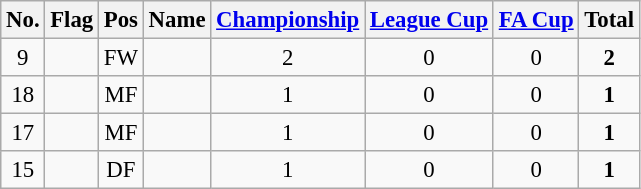<table class="wikitable sortable" style="text-align:center; font-size:95%">
<tr>
<th>No.</th>
<th>Flag</th>
<th>Pos</th>
<th>Name</th>
<th><a href='#'>Championship</a></th>
<th><a href='#'>League Cup</a></th>
<th><a href='#'>FA Cup</a></th>
<th>Total</th>
</tr>
<tr>
<td>9</td>
<td></td>
<td>FW</td>
<td></td>
<td>2</td>
<td>0</td>
<td>0</td>
<td> <strong>2</strong></td>
</tr>
<tr>
<td>18</td>
<td></td>
<td>MF</td>
<td></td>
<td>1</td>
<td>0</td>
<td>0</td>
<td> <strong>1</strong></td>
</tr>
<tr>
<td>17</td>
<td></td>
<td>MF</td>
<td></td>
<td>1</td>
<td>0</td>
<td>0</td>
<td> <strong>1</strong></td>
</tr>
<tr>
<td>15</td>
<td></td>
<td>DF</td>
<td></td>
<td>1</td>
<td>0</td>
<td>0</td>
<td> <strong>1</strong></td>
</tr>
</table>
